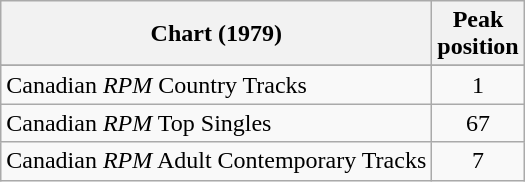<table class="wikitable sortable">
<tr>
<th>Chart (1979)</th>
<th>Peak<br>position</th>
</tr>
<tr>
</tr>
<tr>
</tr>
<tr>
</tr>
<tr>
<td>Canadian <em>RPM</em> Country Tracks</td>
<td align="center">1</td>
</tr>
<tr>
<td>Canadian <em>RPM</em> Top Singles</td>
<td align="center">67</td>
</tr>
<tr>
<td>Canadian <em>RPM</em> Adult Contemporary Tracks</td>
<td align="center">7</td>
</tr>
</table>
